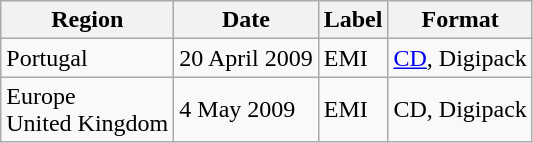<table class="wikitable">
<tr>
<th>Region</th>
<th>Date</th>
<th>Label</th>
<th>Format</th>
</tr>
<tr>
<td>Portugal</td>
<td>20 April 2009</td>
<td>EMI</td>
<td><a href='#'>CD</a>, Digipack</td>
</tr>
<tr>
<td>Europe<br>United Kingdom</td>
<td>4 May 2009</td>
<td>EMI</td>
<td>CD, Digipack</td>
</tr>
</table>
